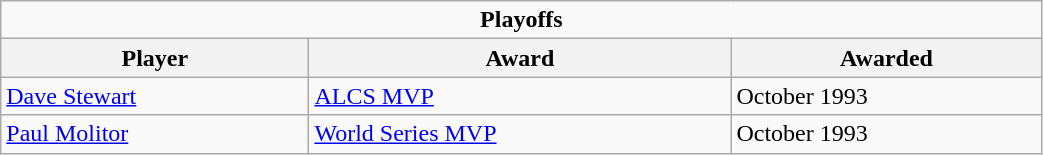<table class="wikitable" style="width:55%;">
<tr>
<td colspan="10" style="text-align:center;"><strong>Playoffs</strong></td>
</tr>
<tr>
<th>Player</th>
<th>Award</th>
<th>Awarded</th>
</tr>
<tr>
<td><a href='#'>Dave Stewart</a></td>
<td><a href='#'>ALCS MVP</a></td>
<td>October 1993</td>
</tr>
<tr>
<td><a href='#'>Paul Molitor</a></td>
<td><a href='#'>World Series MVP</a></td>
<td>October 1993</td>
</tr>
</table>
